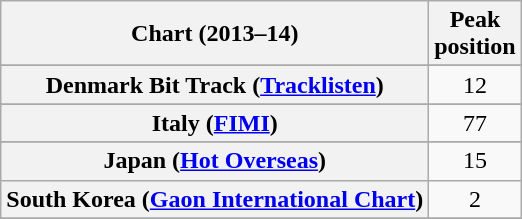<table class="wikitable plainrowheaders sortable">
<tr>
<th>Chart (2013–14)</th>
<th>Peak<br>position</th>
</tr>
<tr>
</tr>
<tr>
</tr>
<tr>
</tr>
<tr>
</tr>
<tr>
<th scope="row">Denmark Bit Track (<a href='#'>Tracklisten</a>)</th>
<td align=center>12</td>
</tr>
<tr>
</tr>
<tr>
<th scope="row">Italy (<a href='#'>FIMI</a>)</th>
<td align=center>77</td>
</tr>
<tr>
</tr>
<tr>
<th scope="row">Japan (<a href='#'>Hot Overseas</a>)</th>
<td style="text-align:center;">15</td>
</tr>
<tr>
<th scope="row">South Korea (<a href='#'>Gaon International Chart</a>)</th>
<td style="text-align:center;">2</td>
</tr>
<tr>
</tr>
<tr>
</tr>
<tr>
</tr>
<tr>
</tr>
<tr>
</tr>
</table>
